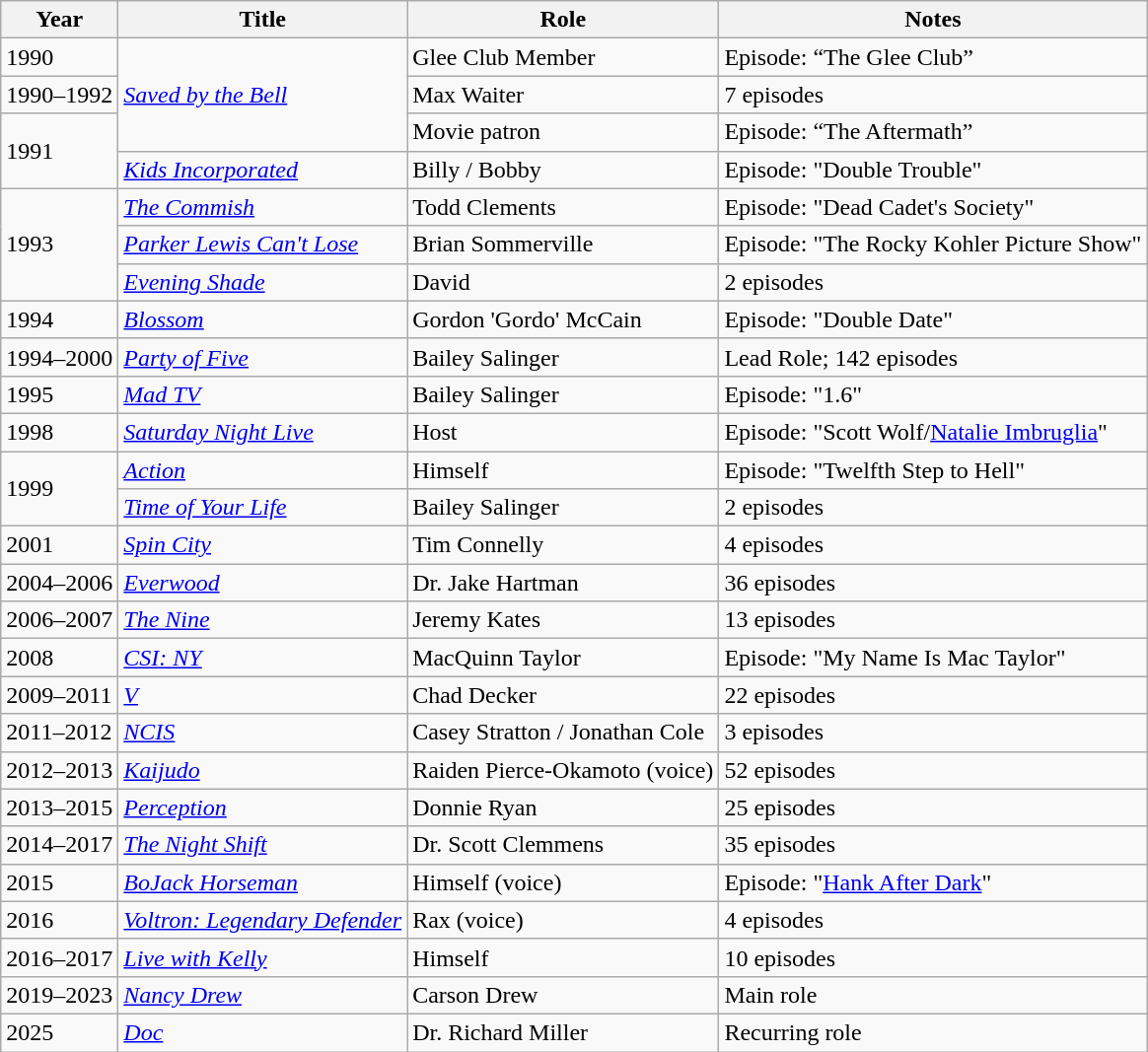<table class="wikitable sortable">
<tr>
<th>Year</th>
<th>Title</th>
<th>Role</th>
<th class="unsortable">Notes</th>
</tr>
<tr>
<td>1990</td>
<td rowspan=3><em><a href='#'>Saved by the Bell</a></em></td>
<td>Glee Club Member</td>
<td>Episode: “The Glee Club”</td>
</tr>
<tr>
<td>1990–1992</td>
<td>Max Waiter</td>
<td>7 episodes</td>
</tr>
<tr>
<td rowspan="2">1991</td>
<td>Movie patron</td>
<td>Episode: “The Aftermath”</td>
</tr>
<tr>
<td><em><a href='#'>Kids Incorporated</a></em></td>
<td>Billy / Bobby</td>
<td>Episode: "Double Trouble"</td>
</tr>
<tr>
<td rowspan="3">1993</td>
<td><em><a href='#'>The Commish</a></em></td>
<td>Todd Clements</td>
<td>Episode: "Dead Cadet's Society"</td>
</tr>
<tr>
<td><em><a href='#'>Parker Lewis Can't Lose</a></em></td>
<td>Brian Sommerville</td>
<td>Episode: "The Rocky Kohler Picture Show"</td>
</tr>
<tr>
<td><em><a href='#'>Evening Shade</a></em></td>
<td>David</td>
<td>2 episodes</td>
</tr>
<tr>
<td>1994</td>
<td><em><a href='#'>Blossom</a></em></td>
<td>Gordon 'Gordo' McCain</td>
<td>Episode: "Double Date"</td>
</tr>
<tr>
<td>1994–2000</td>
<td><em><a href='#'>Party of Five</a></em></td>
<td>Bailey Salinger</td>
<td>Lead Role; 142 episodes</td>
</tr>
<tr>
<td>1995</td>
<td><em><a href='#'>Mad TV</a></em></td>
<td>Bailey Salinger</td>
<td>Episode: "1.6"</td>
</tr>
<tr>
<td>1998</td>
<td><em><a href='#'>Saturday Night Live</a></em></td>
<td>Host</td>
<td>Episode: "Scott Wolf/<a href='#'>Natalie Imbruglia</a>"</td>
</tr>
<tr>
<td rowspan="2">1999</td>
<td><em><a href='#'>Action</a></em></td>
<td>Himself</td>
<td>Episode: "Twelfth Step to Hell"</td>
</tr>
<tr>
<td><em><a href='#'>Time of Your Life</a></em></td>
<td>Bailey Salinger</td>
<td>2 episodes</td>
</tr>
<tr>
<td>2001</td>
<td><em><a href='#'>Spin City</a></em></td>
<td>Tim Connelly</td>
<td>4 episodes</td>
</tr>
<tr>
<td>2004–2006</td>
<td><em><a href='#'>Everwood</a></em></td>
<td>Dr. Jake Hartman</td>
<td>36 episodes</td>
</tr>
<tr>
<td>2006–2007</td>
<td><em><a href='#'>The Nine</a></em></td>
<td>Jeremy Kates</td>
<td>13 episodes</td>
</tr>
<tr>
<td>2008</td>
<td><em><a href='#'>CSI: NY</a></em></td>
<td>MacQuinn Taylor</td>
<td>Episode: "My Name Is Mac Taylor"</td>
</tr>
<tr>
<td>2009–2011</td>
<td><em><a href='#'>V</a></em></td>
<td>Chad Decker</td>
<td>22 episodes</td>
</tr>
<tr>
<td>2011–2012</td>
<td><em><a href='#'>NCIS</a></em></td>
<td>Casey Stratton / Jonathan Cole</td>
<td>3 episodes</td>
</tr>
<tr>
<td>2012–2013</td>
<td><em><a href='#'>Kaijudo</a></em></td>
<td>Raiden Pierce-Okamoto (voice)</td>
<td>52 episodes</td>
</tr>
<tr>
<td>2013–2015</td>
<td><em><a href='#'>Perception</a></em></td>
<td>Donnie Ryan</td>
<td>25 episodes</td>
</tr>
<tr>
<td>2014–2017</td>
<td><em><a href='#'>The Night Shift</a></em></td>
<td>Dr. Scott Clemmens</td>
<td>35 episodes</td>
</tr>
<tr>
<td>2015</td>
<td><em><a href='#'>BoJack Horseman</a></em></td>
<td>Himself (voice)</td>
<td>Episode: "<a href='#'>Hank After Dark</a>"</td>
</tr>
<tr>
<td>2016</td>
<td><em><a href='#'>Voltron: Legendary Defender</a></em></td>
<td>Rax (voice)</td>
<td>4 episodes</td>
</tr>
<tr>
<td>2016–2017</td>
<td><em><a href='#'>Live with Kelly</a></em></td>
<td>Himself</td>
<td>10 episodes</td>
</tr>
<tr>
<td>2019–2023</td>
<td><em><a href='#'>Nancy Drew</a></em></td>
<td>Carson Drew</td>
<td>Main role</td>
</tr>
<tr>
<td>2025</td>
<td><em><a href='#'>Doc</a></em></td>
<td>Dr. Richard Miller</td>
<td>Recurring role</td>
</tr>
</table>
